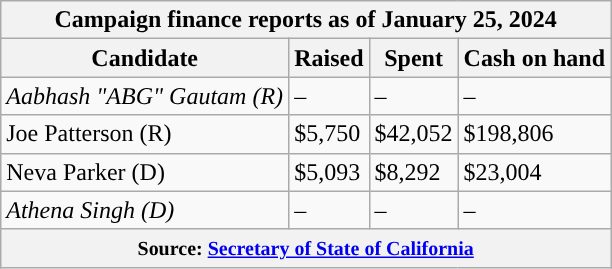<table class="wikitable sortable">
<tr>
<th colspan=4>Campaign finance reports as of January 25, 2024</th>
</tr>
<tr style="text-align:center;">
<th>Candidate</th>
<th>Raised</th>
<th>Spent</th>
<th>Cash on hand</th>
</tr>
<tr>
<td style="background-color:"><em>Aabhash "ABG" Gautam (R)</em></td>
<td>–</td>
<td>–</td>
<td>–</td>
</tr>
<tr>
<td style="background-color:">Joe Patterson (R)</td>
<td>$5,750</td>
<td>$42,052</td>
<td>$198,806</td>
</tr>
<tr>
<td style="color:black;background-color:">Neva Parker (D)</td>
<td>$5,093</td>
<td>$8,292</td>
<td>$23,004</td>
</tr>
<tr>
<td style="color:black;background-color:"><em>Athena Singh (D)</em></td>
<td>–</td>
<td>–</td>
<td>–</td>
</tr>
<tr>
<th colspan="4"><small>Source: <a href='#'>Secretary of State of California</a></small></th>
</tr>
</table>
